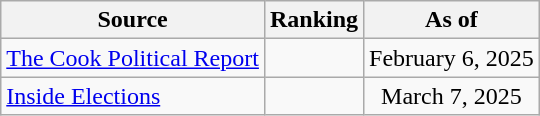<table class="wikitable" style="text-align:center">
<tr>
<th>Source</th>
<th>Ranking</th>
<th>As of</th>
</tr>
<tr>
<td align=left><a href='#'>The Cook Political Report</a></td>
<td></td>
<td>February 6, 2025</td>
</tr>
<tr>
<td align=left><a href='#'>Inside Elections</a></td>
<td></td>
<td>March 7, 2025</td>
</tr>
</table>
